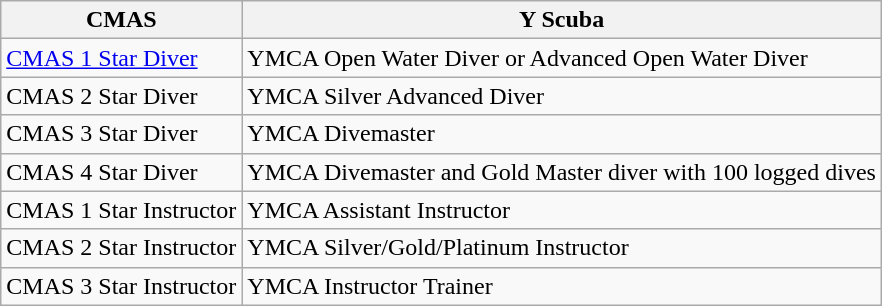<table class="wikitable">
<tr>
<th>CMAS</th>
<th>Y Scuba</th>
</tr>
<tr>
<td><a href='#'>CMAS 1 Star Diver</a></td>
<td>YMCA Open Water Diver or Advanced Open Water Diver</td>
</tr>
<tr>
<td>CMAS 2 Star Diver</td>
<td>YMCA Silver Advanced Diver</td>
</tr>
<tr>
<td>CMAS 3 Star Diver</td>
<td>YMCA Divemaster</td>
</tr>
<tr>
<td>CMAS 4 Star Diver</td>
<td>YMCA Divemaster and Gold Master diver with 100 logged dives</td>
</tr>
<tr>
<td>CMAS 1 Star Instructor</td>
<td>YMCA Assistant Instructor</td>
</tr>
<tr>
<td>CMAS 2 Star Instructor</td>
<td>YMCA Silver/Gold/Platinum Instructor</td>
</tr>
<tr>
<td>CMAS 3 Star Instructor</td>
<td>YMCA Instructor Trainer</td>
</tr>
</table>
